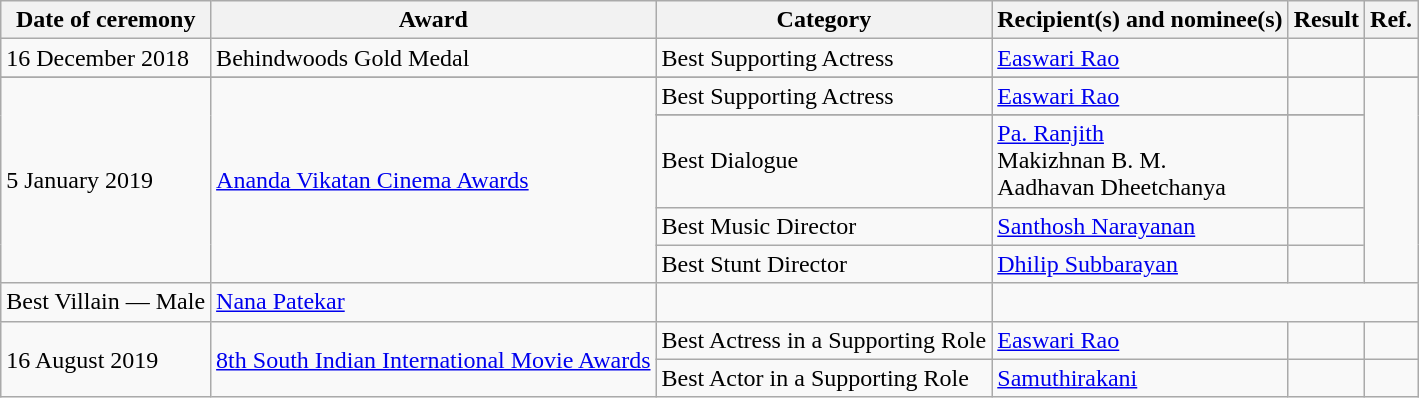<table class="wikitable sortable">
<tr>
<th>Date of ceremony</th>
<th>Award</th>
<th>Category</th>
<th>Recipient(s) and nominee(s)</th>
<th>Result</th>
<th>Ref.</th>
</tr>
<tr>
<td rowspan="1">16 December 2018</td>
<td rowspan="1">Behindwoods Gold Medal</td>
<td>Best Supporting Actress</td>
<td><a href='#'>Easwari Rao</a></td>
<td></td>
<td rowspan="1"></td>
</tr>
<tr>
</tr>
<tr>
<td rowspan="5">5 January 2019</td>
<td rowspan="5"><a href='#'>Ananda Vikatan Cinema Awards</a></td>
<td>Best Supporting Actress</td>
<td><a href='#'>Easwari Rao</a></td>
<td></td>
<td rowspan="5"></td>
</tr>
<tr>
</tr>
<tr>
<td>Best Dialogue</td>
<td><a href='#'>Pa. Ranjith</a><br>Makizhnan B. M.<br>Aadhavan Dheetchanya</td>
<td></td>
</tr>
<tr>
<td>Best Music Director</td>
<td><a href='#'>Santhosh Narayanan</a></td>
<td></td>
</tr>
<tr>
<td>Best Stunt Director</td>
<td><a href='#'>Dhilip Subbarayan</a></td>
<td></td>
</tr>
<tr>
<td>Best Villain — Male</td>
<td><a href='#'>Nana Patekar</a></td>
<td></td>
</tr>
<tr>
<td rowspan="2">16 August 2019</td>
<td rowspan="2"><a href='#'>8th South Indian International Movie Awards</a></td>
<td>Best Actress in a Supporting Role</td>
<td><a href='#'>Easwari Rao</a></td>
<td></td>
<td></td>
</tr>
<tr>
<td>Best Actor in a Supporting Role</td>
<td><a href='#'>Samuthirakani</a></td>
<td></td>
<td></td>
</tr>
</table>
